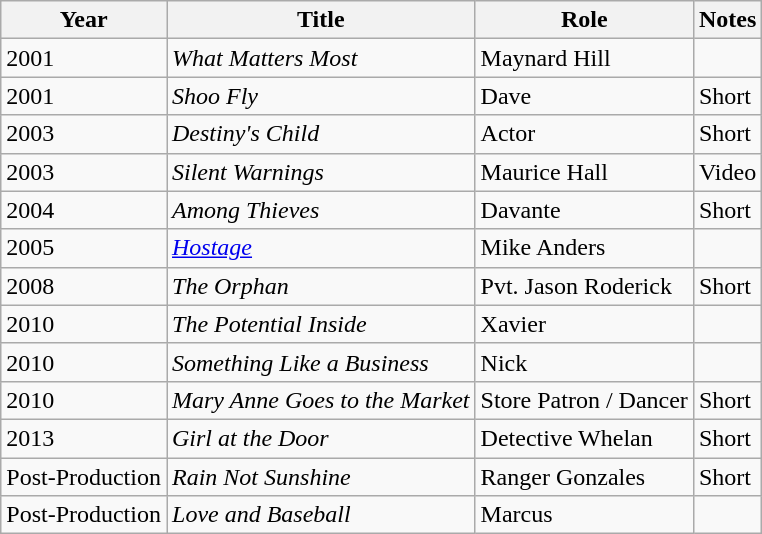<table class="wikitable sortable">
<tr>
<th>Year</th>
<th>Title</th>
<th>Role</th>
<th>Notes</th>
</tr>
<tr>
<td>2001</td>
<td><em>What Matters Most</em></td>
<td>Maynard Hill</td>
<td></td>
</tr>
<tr>
<td>2001</td>
<td><em>Shoo Fly</em></td>
<td>Dave</td>
<td>Short</td>
</tr>
<tr>
<td>2003</td>
<td><em>Destiny's Child</em></td>
<td>Actor</td>
<td>Short</td>
</tr>
<tr>
<td>2003</td>
<td><em>Silent Warnings</em></td>
<td>Maurice Hall</td>
<td>Video</td>
</tr>
<tr>
<td>2004</td>
<td><em>Among Thieves</em></td>
<td>Davante</td>
<td>Short</td>
</tr>
<tr>
<td>2005</td>
<td><em><a href='#'>Hostage</a></em></td>
<td>Mike Anders</td>
<td></td>
</tr>
<tr>
<td>2008</td>
<td><em>The Orphan</em></td>
<td>Pvt. Jason Roderick</td>
<td>Short</td>
</tr>
<tr>
<td>2010</td>
<td><em>The Potential Inside</em></td>
<td>Xavier</td>
<td></td>
</tr>
<tr>
<td>2010</td>
<td><em>Something Like a Business</em></td>
<td>Nick</td>
<td></td>
</tr>
<tr>
<td>2010</td>
<td><em>Mary Anne Goes to the Market</em></td>
<td>Store Patron / Dancer</td>
<td>Short</td>
</tr>
<tr>
<td>2013</td>
<td><em>Girl at the Door</em></td>
<td>Detective Whelan</td>
<td>Short</td>
</tr>
<tr>
<td>Post-Production</td>
<td><em>Rain Not Sunshine</em></td>
<td>Ranger Gonzales</td>
<td>Short</td>
</tr>
<tr>
<td>Post-Production</td>
<td><em>Love and Baseball</em></td>
<td>Marcus</td>
<td></td>
</tr>
</table>
